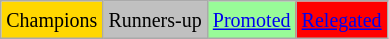<table class="wikitable">
<tr>
<td bgcolor=gold><small>Champions</small></td>
<td bgcolor=silver><small>Runners-up</small></td>
<td bgcolor=palegreen><small><a href='#'>Promoted</a></small></td>
<td bgcolor=red><small><a href='#'>Relegated</a></small></td>
</tr>
</table>
